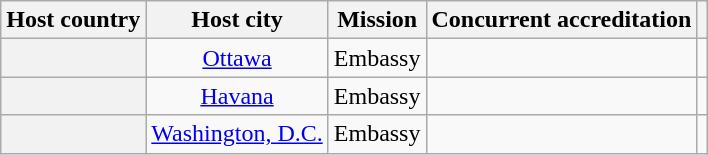<table class="wikitable plainrowheaders" style="text-align:center">
<tr>
<th scope="col">Host country</th>
<th scope="col">Host city</th>
<th scope="col">Mission</th>
<th scope="col">Concurrent accreditation</th>
<th scope="col"></th>
</tr>
<tr>
<th scope="row"></th>
<td><a href='#'>Ottawa</a></td>
<td>Embassy</td>
<td></td>
<td></td>
</tr>
<tr>
<th scope="row"></th>
<td><a href='#'>Havana</a></td>
<td>Embassy</td>
<td></td>
<td></td>
</tr>
<tr>
<th scope="row"></th>
<td><a href='#'>Washington, D.C.</a></td>
<td>Embassy</td>
<td></td>
<td></td>
</tr>
</table>
